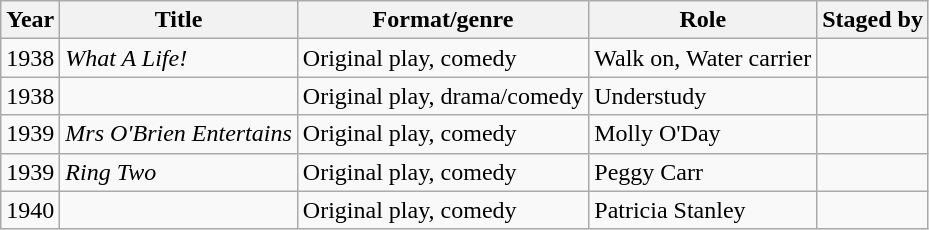<table class="wikitable sortable">
<tr>
<th>Year</th>
<th>Title</th>
<th>Format/genre</th>
<th>Role</th>
<th>Staged by</th>
</tr>
<tr>
<td>1938</td>
<td><em>What A Life!</em></td>
<td>Original play, comedy</td>
<td>Walk on, Water carrier</td>
<td></td>
</tr>
<tr>
<td>1938</td>
<td><em></em></td>
<td>Original play, drama/comedy</td>
<td>Understudy</td>
<td></td>
</tr>
<tr>
<td>1939</td>
<td><em>Mrs O'Brien Entertains</em></td>
<td>Original play, comedy</td>
<td>Molly O'Day</td>
<td></td>
</tr>
<tr>
<td>1939</td>
<td><em>Ring Two</em></td>
<td>Original play, comedy</td>
<td>Peggy Carr</td>
<td></td>
</tr>
<tr>
<td>1940</td>
<td><em></em></td>
<td>Original play, comedy</td>
<td>Patricia Stanley</td>
<td></td>
</tr>
</table>
